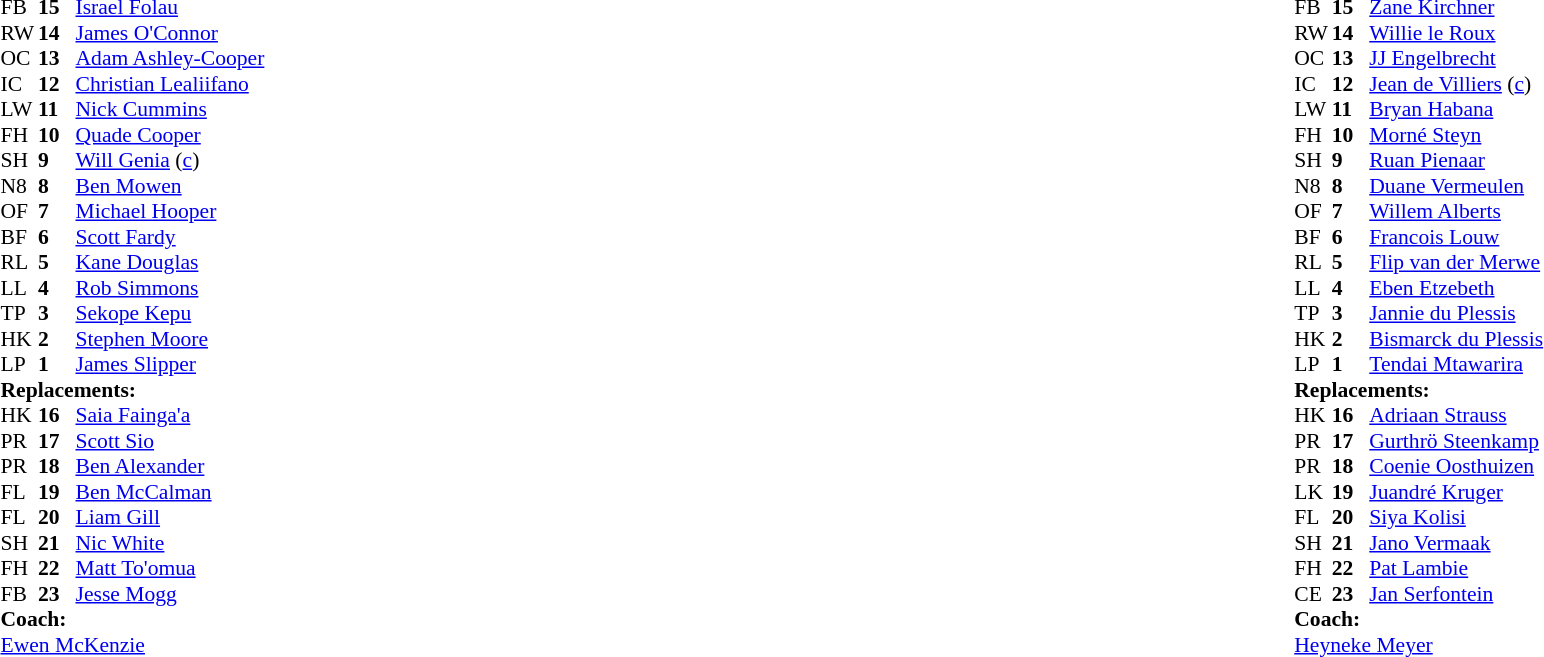<table width="100%">
<tr>
<td valign="top" width="50%"><br><table style="font-size: 90%" cellspacing="0" cellpadding="0">
<tr>
<th width="25"></th>
<th width="25"></th>
</tr>
<tr>
<td>FB</td>
<td><strong>15</strong></td>
<td><a href='#'>Israel Folau</a></td>
</tr>
<tr>
<td>RW</td>
<td><strong>14</strong></td>
<td><a href='#'>James O'Connor</a></td>
</tr>
<tr>
<td>OC</td>
<td><strong>13</strong></td>
<td><a href='#'>Adam Ashley-Cooper</a></td>
</tr>
<tr>
<td>IC</td>
<td><strong>12</strong></td>
<td><a href='#'>Christian Lealiifano</a></td>
<td></td>
<td></td>
</tr>
<tr>
<td>LW</td>
<td><strong>11</strong></td>
<td><a href='#'>Nick Cummins</a></td>
</tr>
<tr>
<td>FH</td>
<td><strong>10</strong></td>
<td><a href='#'>Quade Cooper</a></td>
</tr>
<tr>
<td>SH</td>
<td><strong>9</strong></td>
<td><a href='#'>Will Genia</a> (<a href='#'>c</a>)</td>
<td></td>
<td></td>
</tr>
<tr>
<td>N8</td>
<td><strong>8</strong></td>
<td><a href='#'>Ben Mowen</a></td>
<td></td>
<td></td>
</tr>
<tr>
<td>OF</td>
<td><strong>7</strong></td>
<td><a href='#'>Michael Hooper</a></td>
<td></td>
<td></td>
</tr>
<tr>
<td>BF</td>
<td><strong>6</strong></td>
<td><a href='#'>Scott Fardy</a></td>
</tr>
<tr>
<td>RL</td>
<td><strong>5</strong></td>
<td><a href='#'>Kane Douglas</a></td>
</tr>
<tr>
<td>LL</td>
<td><strong>4</strong></td>
<td><a href='#'>Rob Simmons</a></td>
<td></td>
<td colspan="2"></td>
</tr>
<tr>
<td>TP</td>
<td><strong>3</strong></td>
<td><a href='#'>Sekope Kepu</a></td>
<td></td>
<td></td>
</tr>
<tr>
<td>HK</td>
<td><strong>2</strong></td>
<td><a href='#'>Stephen Moore</a></td>
<td></td>
<td colspan="2"></td>
<td></td>
</tr>
<tr>
<td>LP</td>
<td><strong>1</strong></td>
<td><a href='#'>James Slipper</a></td>
<td></td>
<td></td>
</tr>
<tr>
<td colspan="3"><strong>Replacements:</strong></td>
</tr>
<tr>
<td>HK</td>
<td><strong>16</strong></td>
<td><a href='#'>Saia Fainga'a</a></td>
<td></td>
<td></td>
<td></td>
<td></td>
</tr>
<tr>
<td>PR</td>
<td><strong>17</strong></td>
<td><a href='#'>Scott Sio</a></td>
<td></td>
<td></td>
</tr>
<tr>
<td>PR</td>
<td><strong>18</strong></td>
<td><a href='#'>Ben Alexander</a></td>
<td></td>
<td></td>
</tr>
<tr>
<td>FL</td>
<td><strong>19</strong></td>
<td><a href='#'>Ben McCalman</a></td>
<td></td>
<td></td>
<td></td>
<td></td>
</tr>
<tr>
<td>FL</td>
<td><strong>20</strong></td>
<td><a href='#'>Liam Gill</a></td>
<td></td>
<td></td>
</tr>
<tr>
<td>SH</td>
<td><strong>21</strong></td>
<td><a href='#'>Nic White</a></td>
<td></td>
<td></td>
</tr>
<tr>
<td>FH</td>
<td><strong>22</strong></td>
<td><a href='#'>Matt To'omua</a></td>
<td></td>
<td></td>
</tr>
<tr>
<td>FB</td>
<td><strong>23</strong></td>
<td><a href='#'>Jesse Mogg</a></td>
</tr>
<tr>
<td colspan="3"><strong>Coach:</strong></td>
</tr>
<tr>
<td colspan="4"> <a href='#'>Ewen McKenzie</a></td>
</tr>
</table>
</td>
<td valign="top"></td>
<td valign="top" width="50%"><br><table style="font-size: 90%" cellspacing="0" cellpadding="0" align="center">
<tr>
<th width="25"></th>
<th width="25"></th>
</tr>
<tr>
<td>FB</td>
<td><strong>15</strong></td>
<td><a href='#'>Zane Kirchner</a></td>
</tr>
<tr>
<td>RW</td>
<td><strong>14</strong></td>
<td><a href='#'>Willie le Roux</a></td>
</tr>
<tr>
<td>OC</td>
<td><strong>13</strong></td>
<td><a href='#'>JJ Engelbrecht</a></td>
</tr>
<tr>
<td>IC</td>
<td><strong>12</strong></td>
<td><a href='#'>Jean de Villiers</a> (<a href='#'>c</a>)</td>
<td></td>
<td></td>
</tr>
<tr>
<td>LW</td>
<td><strong>11</strong></td>
<td><a href='#'>Bryan Habana</a></td>
</tr>
<tr>
<td>FH</td>
<td><strong>10</strong></td>
<td><a href='#'>Morné Steyn</a></td>
<td></td>
<td></td>
</tr>
<tr>
<td>SH</td>
<td><strong>9</strong></td>
<td><a href='#'>Ruan Pienaar</a></td>
<td></td>
<td></td>
</tr>
<tr>
<td>N8</td>
<td><strong>8</strong></td>
<td><a href='#'>Duane Vermeulen</a></td>
</tr>
<tr>
<td>OF</td>
<td><strong>7</strong></td>
<td><a href='#'>Willem Alberts</a></td>
<td></td>
</tr>
<tr>
<td>BF</td>
<td><strong>6</strong></td>
<td><a href='#'>Francois Louw</a></td>
<td></td>
<td></td>
</tr>
<tr>
<td>RL</td>
<td><strong>5</strong></td>
<td><a href='#'>Flip van der Merwe</a></td>
<td></td>
<td></td>
</tr>
<tr>
<td>LL</td>
<td><strong>4</strong></td>
<td><a href='#'>Eben Etzebeth</a></td>
</tr>
<tr>
<td>TP</td>
<td><strong>3</strong></td>
<td><a href='#'>Jannie du Plessis</a></td>
<td></td>
<td colspan="2"></td>
<td></td>
</tr>
<tr>
<td>HK</td>
<td><strong>2</strong></td>
<td><a href='#'>Bismarck du Plessis</a></td>
<td></td>
<td></td>
</tr>
<tr>
<td>LP</td>
<td><strong>1</strong></td>
<td><a href='#'>Tendai Mtawarira</a></td>
<td></td>
<td></td>
</tr>
<tr>
<td colspan="3"><strong>Replacements:</strong></td>
</tr>
<tr>
<td>HK</td>
<td><strong>16</strong></td>
<td><a href='#'>Adriaan Strauss</a></td>
<td></td>
<td></td>
</tr>
<tr>
<td>PR</td>
<td><strong>17</strong></td>
<td><a href='#'>Gurthrö Steenkamp</a></td>
<td></td>
<td></td>
</tr>
<tr>
<td>PR</td>
<td><strong>18</strong></td>
<td><a href='#'>Coenie Oosthuizen</a></td>
<td></td>
<td></td>
<td></td>
<td></td>
</tr>
<tr>
<td>LK</td>
<td><strong>19</strong></td>
<td><a href='#'>Juandré Kruger</a></td>
<td></td>
<td></td>
</tr>
<tr>
<td>FL</td>
<td><strong>20</strong></td>
<td><a href='#'>Siya Kolisi</a></td>
<td></td>
<td></td>
</tr>
<tr>
<td>SH</td>
<td><strong>21</strong></td>
<td><a href='#'>Jano Vermaak</a></td>
<td></td>
<td></td>
</tr>
<tr>
<td>FH</td>
<td><strong>22</strong></td>
<td><a href='#'>Pat Lambie</a></td>
<td></td>
<td></td>
</tr>
<tr>
<td>CE</td>
<td><strong>23</strong></td>
<td><a href='#'>Jan Serfontein</a></td>
<td></td>
<td></td>
</tr>
<tr>
<td colspan="3"><strong>Coach:</strong></td>
</tr>
<tr>
<td colspan="4"> <a href='#'>Heyneke Meyer</a></td>
</tr>
</table>
</td>
</tr>
</table>
